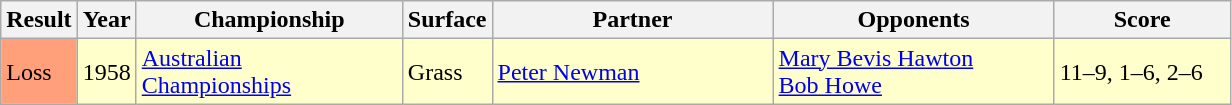<table class="sortable wikitable">
<tr>
<th style="width:40px">Result</th>
<th style="width:30px">Year</th>
<th style="width:170px">Championship</th>
<th style="width:50px">Surface</th>
<th style="width:180px">Partner</th>
<th style="width:180px">Opponents</th>
<th style="width:110px" class="unsortable">Score</th>
</tr>
<tr style="background:#ffc;">
<td style="background:#ffa07a;">Loss</td>
<td>1958</td>
<td><a href='#'>Australian Championships</a></td>
<td>Grass</td>
<td> <a href='#'>Peter Newman</a></td>
<td> <a href='#'>Mary Bevis Hawton</a> <br> <a href='#'>Bob Howe</a></td>
<td>11–9, 1–6, 2–6</td>
</tr>
</table>
